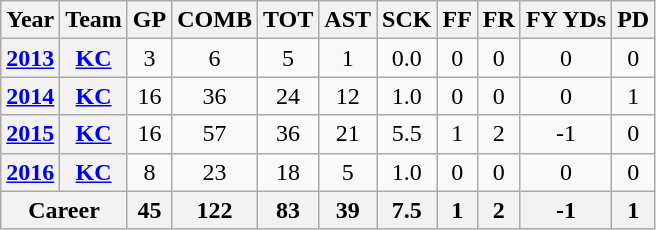<table class="wikitable" style="text-align:center">
<tr>
<th>Year</th>
<th>Team</th>
<th>GP</th>
<th>COMB</th>
<th>TOT</th>
<th>AST</th>
<th>SCK</th>
<th>FF</th>
<th>FR</th>
<th>FY YDs</th>
<th>PD</th>
</tr>
<tr>
<th><a href='#'>2013</a></th>
<th><a href='#'>KC</a></th>
<td>3</td>
<td>6</td>
<td>5</td>
<td>1</td>
<td>0.0</td>
<td>0</td>
<td>0</td>
<td>0</td>
<td>0</td>
</tr>
<tr>
<th><a href='#'>2014</a></th>
<th><a href='#'>KC</a></th>
<td>16</td>
<td>36</td>
<td>24</td>
<td>12</td>
<td>1.0</td>
<td>0</td>
<td>0</td>
<td>0</td>
<td>1</td>
</tr>
<tr>
<th><a href='#'>2015</a></th>
<th><a href='#'>KC</a></th>
<td>16</td>
<td>57</td>
<td>36</td>
<td>21</td>
<td>5.5</td>
<td>1</td>
<td>2</td>
<td>-1</td>
<td>0</td>
</tr>
<tr>
<th><a href='#'>2016</a></th>
<th><a href='#'>KC</a></th>
<td>8</td>
<td>23</td>
<td>18</td>
<td>5</td>
<td>1.0</td>
<td>0</td>
<td>0</td>
<td>0</td>
<td>0</td>
</tr>
<tr>
<th colspan="2">Career</th>
<th>45</th>
<th>122</th>
<th>83</th>
<th>39</th>
<th>7.5</th>
<th>1</th>
<th>2</th>
<th>-1</th>
<th>1</th>
</tr>
</table>
